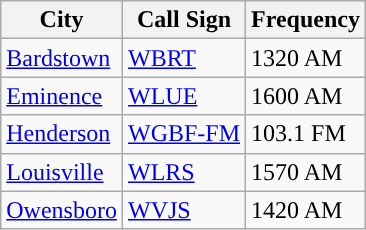<table class="wikitable">
<tr>
<th scope="col">City</th>
<th scope="col">Call Sign</th>
<th scope="col">Frequency</th>
</tr>
<tr>
<td><a href='#'>Bardstown</a></td>
<td><a href='#'>WBRT</a></td>
<td>1320 AM</td>
</tr>
<tr>
<td><a href='#'>Eminence</a></td>
<td><a href='#'>WLUE</a></td>
<td>1600 AM</td>
</tr>
<tr>
<td><a href='#'>Henderson</a></td>
<td><a href='#'>WGBF-FM</a></td>
<td>103.1 FM</td>
</tr>
<tr>
<td><a href='#'>Louisville</a></td>
<td><a href='#'>WLRS</a></td>
<td>1570 AM</td>
</tr>
<tr>
<td><a href='#'>Owensboro</a></td>
<td><a href='#'>WVJS</a></td>
<td>1420 AM</td>
</tr>
</table>
